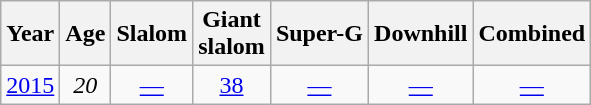<table class=wikitable style="text-align:center">
<tr>
<th>Year</th>
<th>Age</th>
<th>Slalom</th>
<th>Giant <br> slalom</th>
<th>Super-G</th>
<th>Downhill</th>
<th>Combined</th>
</tr>
<tr>
<td><a href='#'>2015</a></td>
<td><em>20</em></td>
<td><a href='#'>—</a></td>
<td><a href='#'>38</a></td>
<td><a href='#'>—</a></td>
<td><a href='#'>—</a></td>
<td><a href='#'>—</a></td>
</tr>
</table>
